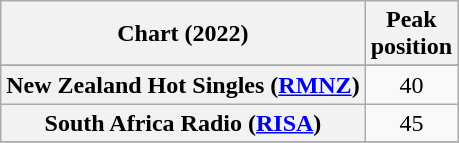<table class="wikitable sortable plainrowheaders" style="text-align:center">
<tr>
<th scope="col">Chart (2022)</th>
<th scope="col">Peak<br>position</th>
</tr>
<tr>
</tr>
<tr>
</tr>
<tr>
<th scope="row">New Zealand Hot Singles (<a href='#'>RMNZ</a>)</th>
<td>40</td>
</tr>
<tr>
<th scope="row">South Africa Radio (<a href='#'>RISA</a>)</th>
<td>45</td>
</tr>
<tr>
</tr>
</table>
